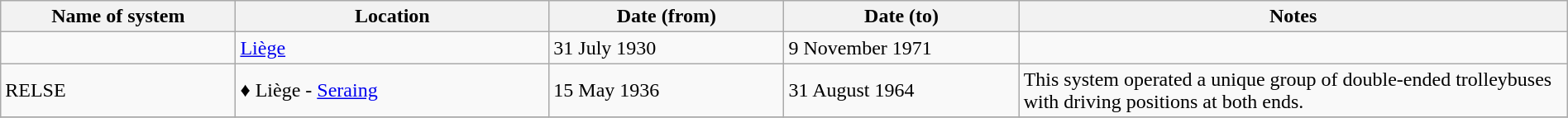<table class="wikitable" width=100%>
<tr>
<th width=15%>Name of system</th>
<th width=20%>Location</th>
<th width=15%>Date (from)</th>
<th width=15%>Date (to)</th>
<th width=35%>Notes</th>
</tr>
<tr>
<td> </td>
<td><a href='#'>Liège</a></td>
<td>31 July 1930</td>
<td>9 November 1971</td>
<td> </td>
</tr>
<tr>
<td>RELSE</td>
<td>♦ Liège - <a href='#'>Seraing</a></td>
<td>15 May 1936</td>
<td>31 August 1964</td>
<td>This system operated a unique group of double-ended trolleybuses with driving positions at both ends.</td>
</tr>
<tr>
</tr>
</table>
